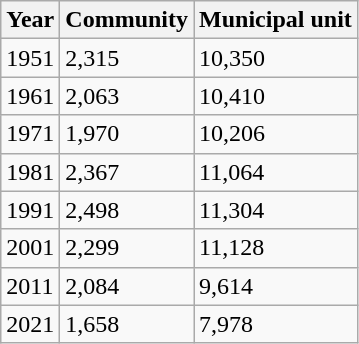<table class=wikitable>
<tr>
<th>Year</th>
<th>Community</th>
<th>Municipal unit</th>
</tr>
<tr>
<td>1951</td>
<td>2,315</td>
<td>10,350</td>
</tr>
<tr>
<td>1961</td>
<td>2,063</td>
<td>10,410</td>
</tr>
<tr>
<td>1971</td>
<td>1,970</td>
<td>10,206</td>
</tr>
<tr>
<td>1981</td>
<td>2,367</td>
<td>11,064</td>
</tr>
<tr>
<td>1991</td>
<td>2,498</td>
<td>11,304</td>
</tr>
<tr>
<td>2001</td>
<td>2,299</td>
<td>11,128</td>
</tr>
<tr>
<td>2011</td>
<td>2,084</td>
<td>9,614</td>
</tr>
<tr>
<td>2021</td>
<td>1,658</td>
<td>7,978</td>
</tr>
</table>
